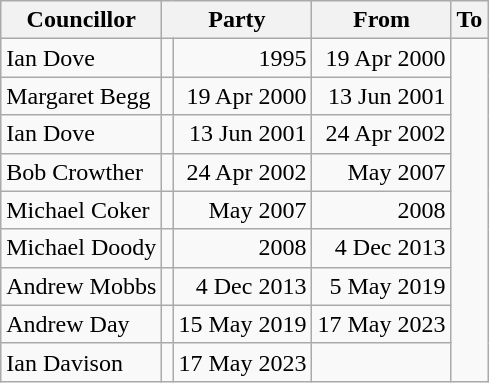<table class=wikitable>
<tr>
<th>Councillor</th>
<th colspan=2>Party</th>
<th>From</th>
<th>To</th>
</tr>
<tr>
<td>Ian Dove</td>
<td></td>
<td align=right>1995</td>
<td align=right>19 Apr 2000</td>
</tr>
<tr>
<td>Margaret Begg</td>
<td></td>
<td align=right>19 Apr 2000</td>
<td align=right>13 Jun 2001</td>
</tr>
<tr>
<td>Ian Dove</td>
<td></td>
<td align=right>13 Jun 2001</td>
<td align=right>24 Apr 2002</td>
</tr>
<tr>
<td>Bob Crowther</td>
<td></td>
<td align=right>24 Apr 2002</td>
<td align=right>May 2007</td>
</tr>
<tr>
<td>Michael Coker</td>
<td></td>
<td align=right>May 2007</td>
<td align=right>2008</td>
</tr>
<tr>
<td>Michael Doody</td>
<td></td>
<td align=right>2008</td>
<td align=right>4 Dec 2013</td>
</tr>
<tr>
<td>Andrew Mobbs</td>
<td></td>
<td align=right>4 Dec 2013</td>
<td align=right>5 May 2019</td>
</tr>
<tr>
<td>Andrew Day</td>
<td></td>
<td align=right>15 May 2019</td>
<td align=right>17 May 2023</td>
</tr>
<tr>
<td>Ian Davison</td>
<td></td>
<td align=right>17 May 2023</td>
<td></td>
</tr>
</table>
